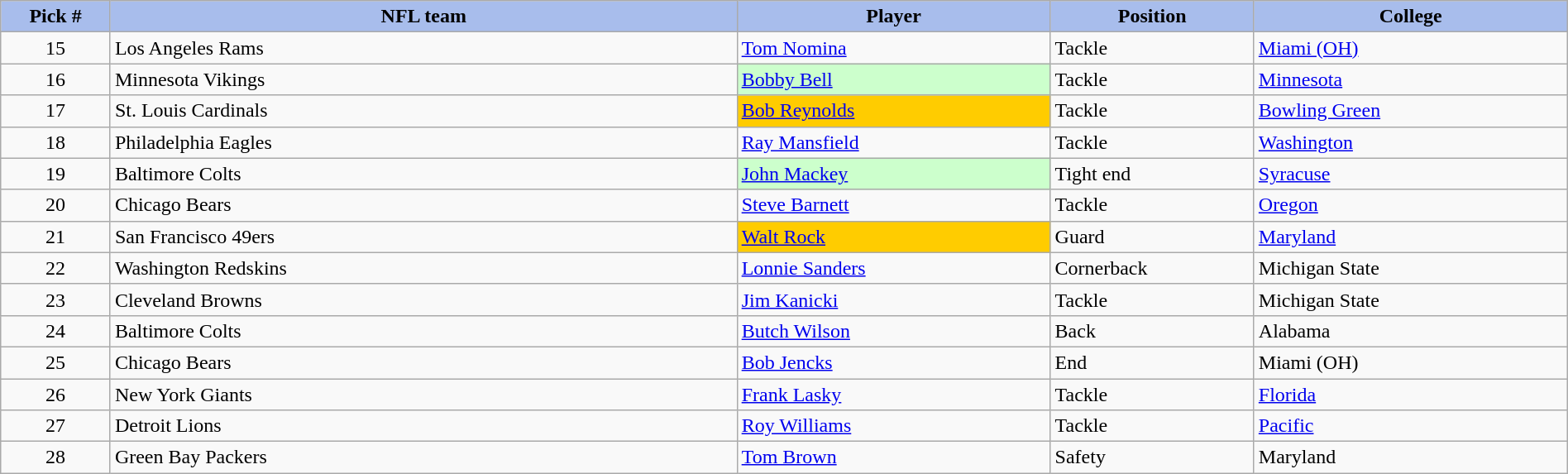<table class="wikitable sortable sortable" style="width: 100%">
<tr>
<th style="background:#A8BDEC;" width=7%>Pick #</th>
<th width=40% style="background:#A8BDEC;">NFL team</th>
<th width=20% style="background:#A8BDEC;">Player</th>
<th width=13% style="background:#A8BDEC;">Position</th>
<th style="background:#A8BDEC;">College</th>
</tr>
<tr>
<td align=center>15</td>
<td>Los Angeles Rams</td>
<td><a href='#'>Tom Nomina</a></td>
<td>Tackle</td>
<td><a href='#'>Miami (OH)</a></td>
</tr>
<tr>
<td align=center>16</td>
<td>Minnesota Vikings</td>
<td bgcolor="#CCFFCC"><a href='#'>Bobby Bell</a></td>
<td>Tackle</td>
<td><a href='#'>Minnesota</a></td>
</tr>
<tr>
<td align=center>17</td>
<td>St. Louis Cardinals</td>
<td bgcolor="#FFCC00"><a href='#'>Bob Reynolds</a></td>
<td>Tackle</td>
<td><a href='#'>Bowling Green</a></td>
</tr>
<tr>
<td align=center>18</td>
<td>Philadelphia Eagles</td>
<td><a href='#'>Ray Mansfield</a></td>
<td>Tackle</td>
<td><a href='#'>Washington</a></td>
</tr>
<tr>
<td align=center>19</td>
<td>Baltimore Colts</td>
<td bgcolor="#CCFFCC"><a href='#'>John Mackey</a></td>
<td>Tight end</td>
<td><a href='#'>Syracuse</a></td>
</tr>
<tr>
<td align=center>20</td>
<td>Chicago Bears</td>
<td><a href='#'>Steve Barnett</a></td>
<td>Tackle</td>
<td><a href='#'>Oregon</a></td>
</tr>
<tr>
<td align=center>21</td>
<td>San Francisco 49ers</td>
<td bgcolor="#FFCC00"><a href='#'>Walt Rock</a></td>
<td>Guard</td>
<td><a href='#'>Maryland</a></td>
</tr>
<tr>
<td align=center>22</td>
<td>Washington Redskins</td>
<td><a href='#'>Lonnie Sanders</a></td>
<td>Cornerback</td>
<td>Michigan State</td>
</tr>
<tr>
<td align=center>23</td>
<td>Cleveland Browns</td>
<td><a href='#'>Jim Kanicki</a></td>
<td>Tackle</td>
<td>Michigan State</td>
</tr>
<tr>
<td align=center>24</td>
<td>Baltimore Colts</td>
<td><a href='#'>Butch Wilson</a></td>
<td>Back</td>
<td>Alabama</td>
</tr>
<tr>
<td align=center>25</td>
<td>Chicago Bears</td>
<td><a href='#'>Bob Jencks</a></td>
<td>End</td>
<td>Miami (OH)</td>
</tr>
<tr>
<td align=center>26</td>
<td>New York Giants</td>
<td><a href='#'>Frank Lasky</a></td>
<td>Tackle</td>
<td><a href='#'>Florida</a></td>
</tr>
<tr>
<td align=center>27</td>
<td>Detroit Lions</td>
<td><a href='#'>Roy Williams</a></td>
<td>Tackle</td>
<td><a href='#'>Pacific</a></td>
</tr>
<tr>
<td align=center>28</td>
<td>Green Bay Packers</td>
<td><a href='#'>Tom Brown</a></td>
<td>Safety</td>
<td>Maryland</td>
</tr>
</table>
